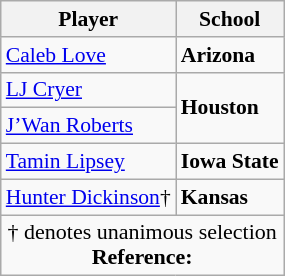<table class="wikitable" style="white-space:nowrap; font-size:90%;">
<tr>
<th>Player</th>
<th>School</th>
</tr>
<tr ,>
<td><a href='#'>Caleb Love</a></td>
<td><strong>Arizona</strong></td>
</tr>
<tr>
<td><a href='#'>LJ Cryer</a></td>
<td rowspan=2><strong>Houston</strong></td>
</tr>
<tr>
<td><a href='#'>J’Wan Roberts</a></td>
</tr>
<tr>
<td><a href='#'>Tamin Lipsey</a></td>
<td><strong>Iowa State</strong></td>
</tr>
<tr>
<td><a href='#'>Hunter Dickinson</a>†</td>
<td><strong>Kansas</strong></td>
</tr>
<tr>
<td colspan="4"  style="font-size:11pt; text-align:center;">† denotes unanimous selection<br><strong>Reference:</strong></td>
</tr>
</table>
